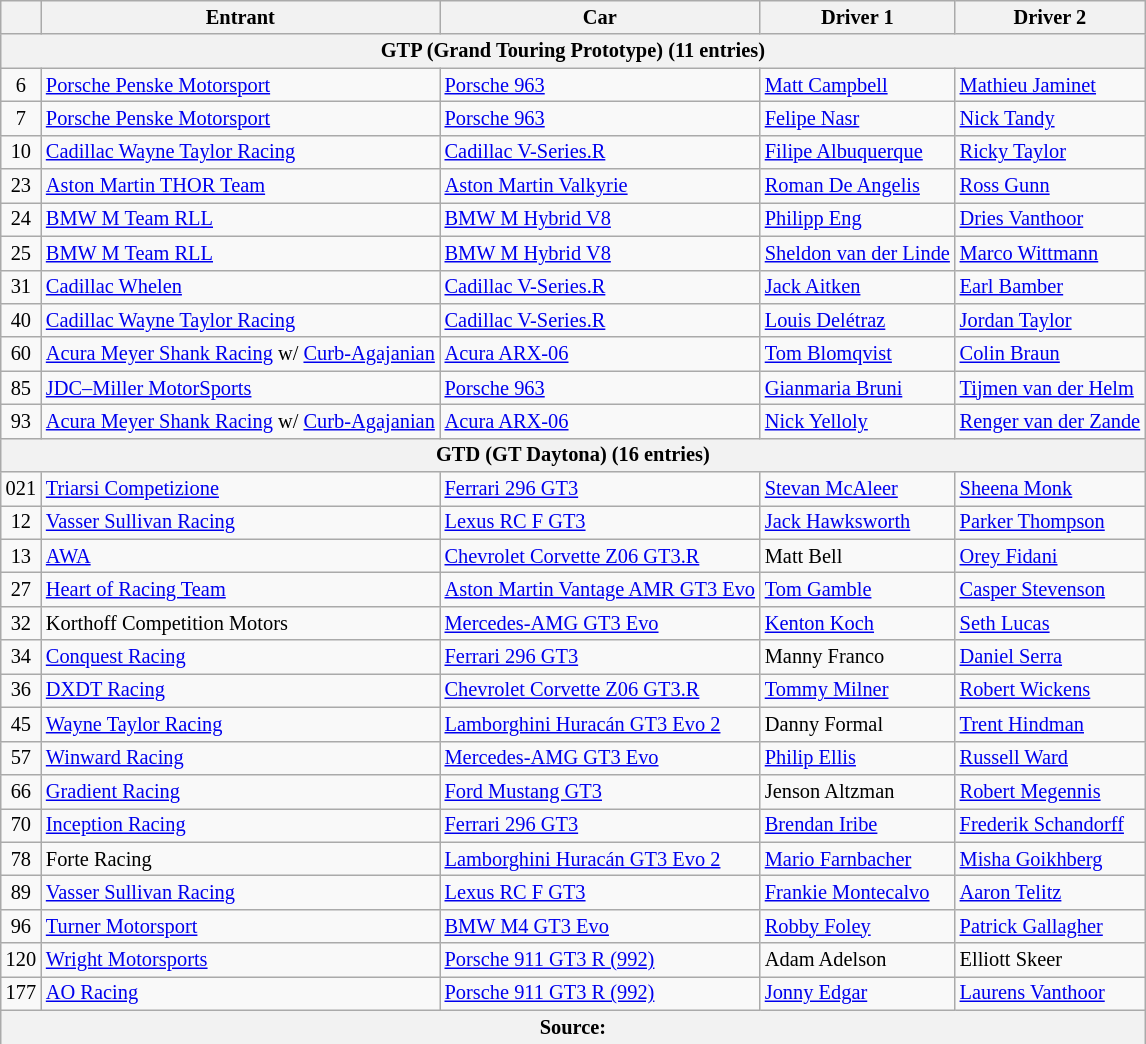<table class="wikitable" style="font-size: 85%;">
<tr>
<th></th>
<th>Entrant</th>
<th>Car</th>
<th>Driver 1</th>
<th>Driver 2</th>
</tr>
<tr>
<th colspan="6">GTP (Grand Touring Prototype) (11 entries)</th>
</tr>
<tr>
<td align=center>6</td>
<td> <a href='#'>Porsche Penske Motorsport</a></td>
<td><a href='#'>Porsche 963</a></td>
<td> <a href='#'>Matt Campbell</a></td>
<td> <a href='#'>Mathieu Jaminet</a></td>
</tr>
<tr>
<td align=center>7</td>
<td> <a href='#'>Porsche Penske Motorsport</a></td>
<td><a href='#'>Porsche 963</a></td>
<td> <a href='#'>Felipe Nasr</a></td>
<td> <a href='#'>Nick Tandy</a></td>
</tr>
<tr>
<td align=center>10</td>
<td> <a href='#'>Cadillac Wayne Taylor Racing</a></td>
<td><a href='#'>Cadillac V-Series.R</a></td>
<td> <a href='#'>Filipe Albuquerque</a></td>
<td> <a href='#'>Ricky Taylor</a></td>
</tr>
<tr>
<td align=center>23</td>
<td> <a href='#'>Aston Martin THOR Team</a></td>
<td><a href='#'>Aston Martin Valkyrie</a></td>
<td> <a href='#'>Roman De Angelis</a></td>
<td> <a href='#'>Ross Gunn</a></td>
</tr>
<tr>
<td align=center>24</td>
<td> <a href='#'>BMW M Team RLL</a></td>
<td><a href='#'>BMW M Hybrid V8</a></td>
<td> <a href='#'>Philipp Eng</a></td>
<td> <a href='#'>Dries Vanthoor</a></td>
</tr>
<tr>
<td align=center>25</td>
<td> <a href='#'>BMW M Team RLL</a></td>
<td><a href='#'>BMW M Hybrid V8</a></td>
<td nowrap> <a href='#'>Sheldon van der Linde</a></td>
<td> <a href='#'>Marco Wittmann</a></td>
</tr>
<tr>
<td align=center>31</td>
<td> <a href='#'>Cadillac Whelen</a></td>
<td><a href='#'>Cadillac V-Series.R</a></td>
<td> <a href='#'>Jack Aitken</a></td>
<td> <a href='#'>Earl Bamber</a></td>
</tr>
<tr>
<td align=center>40</td>
<td> <a href='#'>Cadillac Wayne Taylor Racing</a></td>
<td><a href='#'>Cadillac V-Series.R</a></td>
<td> <a href='#'>Louis Delétraz</a></td>
<td> <a href='#'>Jordan Taylor</a></td>
</tr>
<tr>
<td align=center>60</td>
<td nowrap> <a href='#'>Acura Meyer Shank Racing</a> w/ <a href='#'>Curb-Agajanian</a></td>
<td><a href='#'>Acura ARX-06</a></td>
<td> <a href='#'>Tom Blomqvist</a></td>
<td> <a href='#'>Colin Braun</a></td>
</tr>
<tr>
<td align=center>85</td>
<td> <a href='#'>JDC–Miller MotorSports</a></td>
<td><a href='#'>Porsche 963</a></td>
<td> <a href='#'>Gianmaria Bruni</a></td>
<td> <a href='#'>Tijmen van der Helm</a></td>
</tr>
<tr>
<td align=center>93</td>
<td> <a href='#'>Acura Meyer Shank Racing</a> w/ <a href='#'>Curb-Agajanian</a></td>
<td><a href='#'>Acura ARX-06</a></td>
<td> <a href='#'>Nick Yelloly</a></td>
<td nowrap> <a href='#'>Renger van der Zande</a></td>
</tr>
<tr>
<th colspan="6">GTD (GT Daytona) (16 entries)</th>
</tr>
<tr>
<td align=center>021</td>
<td> <a href='#'>Triarsi Competizione</a></td>
<td><a href='#'>Ferrari 296 GT3</a></td>
<td> <a href='#'>Stevan McAleer</a></td>
<td> <a href='#'>Sheena Monk</a></td>
</tr>
<tr>
<td align=center>12</td>
<td> <a href='#'>Vasser Sullivan Racing</a></td>
<td><a href='#'>Lexus RC F GT3</a></td>
<td> <a href='#'>Jack Hawksworth</a></td>
<td> <a href='#'>Parker Thompson</a></td>
</tr>
<tr>
<td align=center>13</td>
<td> <a href='#'>AWA</a></td>
<td><a href='#'>Chevrolet Corvette Z06 GT3.R</a></td>
<td> Matt Bell</td>
<td> <a href='#'>Orey Fidani</a></td>
</tr>
<tr>
<td align=center>27</td>
<td> <a href='#'>Heart of Racing Team</a></td>
<td nowrap><a href='#'>Aston Martin Vantage AMR GT3 Evo</a></td>
<td> <a href='#'>Tom Gamble</a></td>
<td> <a href='#'>Casper Stevenson</a></td>
</tr>
<tr>
<td align=center>32</td>
<td> Korthoff Competition Motors</td>
<td><a href='#'>Mercedes-AMG GT3 Evo</a></td>
<td> <a href='#'>Kenton Koch</a></td>
<td> <a href='#'>Seth Lucas</a></td>
</tr>
<tr>
<td align=center>34</td>
<td> <a href='#'>Conquest Racing</a></td>
<td><a href='#'>Ferrari 296 GT3</a></td>
<td> Manny Franco</td>
<td> <a href='#'>Daniel Serra</a></td>
</tr>
<tr>
<td align=center>36</td>
<td> <a href='#'>DXDT Racing</a></td>
<td><a href='#'>Chevrolet Corvette Z06 GT3.R</a></td>
<td> <a href='#'>Tommy Milner</a></td>
<td> <a href='#'>Robert Wickens</a></td>
</tr>
<tr>
<td align=center>45</td>
<td> <a href='#'>Wayne Taylor Racing</a></td>
<td><a href='#'>Lamborghini Huracán GT3 Evo 2</a></td>
<td> Danny Formal</td>
<td> <a href='#'>Trent Hindman</a></td>
</tr>
<tr>
<td align=center>57</td>
<td> <a href='#'>Winward Racing</a></td>
<td><a href='#'>Mercedes-AMG GT3 Evo</a></td>
<td> <a href='#'>Philip Ellis</a></td>
<td> <a href='#'>Russell Ward</a></td>
</tr>
<tr>
<td align=center>66</td>
<td> <a href='#'>Gradient Racing</a></td>
<td><a href='#'>Ford Mustang GT3</a></td>
<td> Jenson Altzman</td>
<td> <a href='#'>Robert Megennis</a></td>
</tr>
<tr>
<td align=center>70</td>
<td> <a href='#'>Inception Racing</a></td>
<td><a href='#'>Ferrari 296 GT3</a></td>
<td> <a href='#'>Brendan Iribe</a></td>
<td> <a href='#'>Frederik Schandorff</a></td>
</tr>
<tr>
<td align=center>78</td>
<td> Forte Racing</td>
<td><a href='#'>Lamborghini Huracán GT3 Evo 2</a></td>
<td> <a href='#'>Mario Farnbacher</a></td>
<td> <a href='#'>Misha Goikhberg</a></td>
</tr>
<tr>
<td align=center>89</td>
<td> <a href='#'>Vasser Sullivan Racing</a></td>
<td><a href='#'>Lexus RC F GT3</a></td>
<td> <a href='#'>Frankie Montecalvo</a></td>
<td> <a href='#'>Aaron Telitz</a></td>
</tr>
<tr>
<td align=center>96</td>
<td> <a href='#'>Turner Motorsport</a></td>
<td><a href='#'>BMW M4 GT3 Evo</a></td>
<td> <a href='#'>Robby Foley</a></td>
<td> <a href='#'>Patrick Gallagher</a></td>
</tr>
<tr>
<td align=center>120</td>
<td> <a href='#'>Wright Motorsports</a></td>
<td><a href='#'>Porsche 911 GT3 R (992)</a></td>
<td> Adam Adelson</td>
<td> Elliott Skeer</td>
</tr>
<tr>
<td align=center>177</td>
<td> <a href='#'>AO Racing</a></td>
<td><a href='#'>Porsche 911 GT3 R (992)</a></td>
<td> <a href='#'>Jonny Edgar</a></td>
<td> <a href='#'>Laurens Vanthoor</a></td>
</tr>
<tr>
<th colspan="6">Source:</th>
</tr>
</table>
